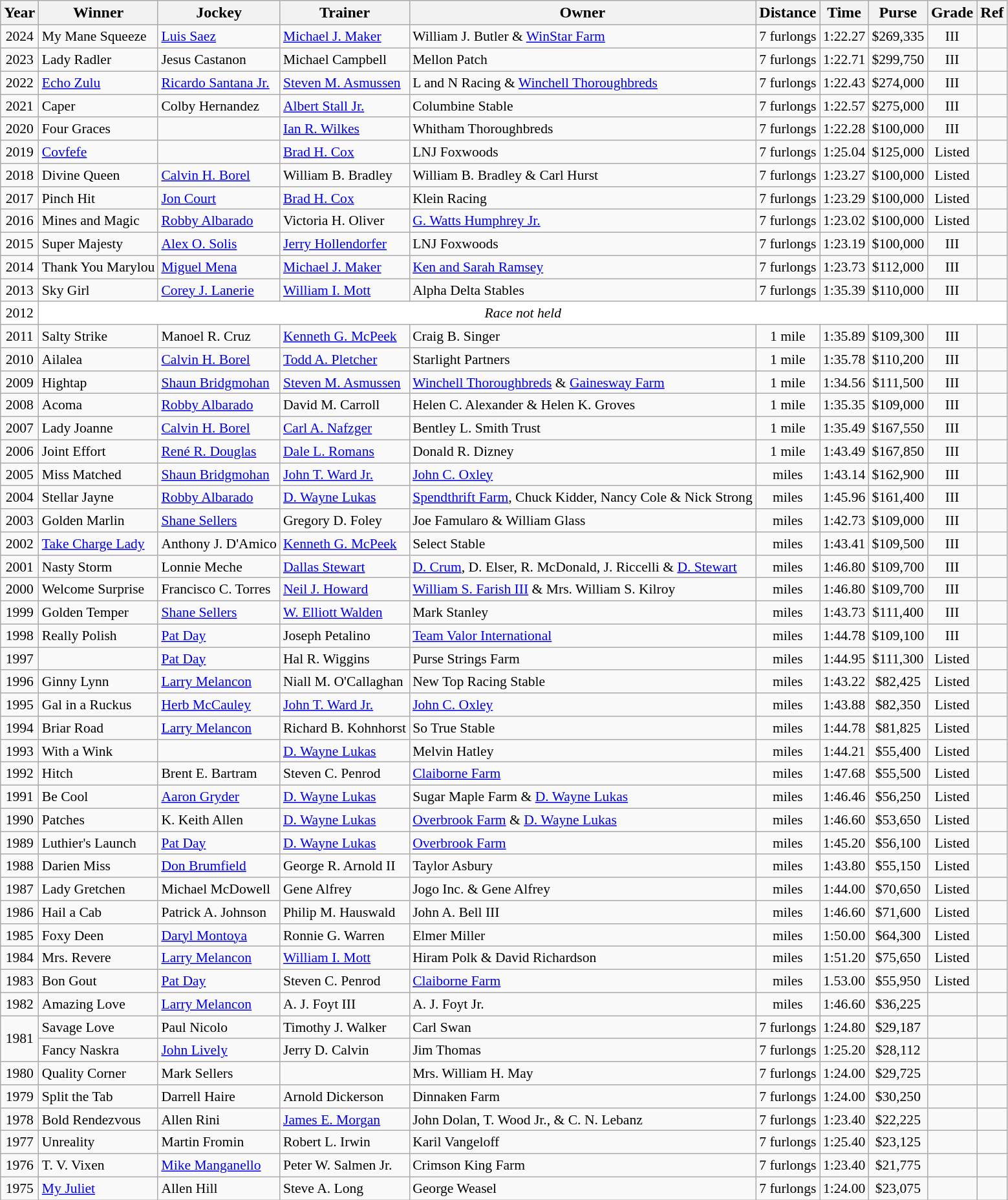<table class="wikitable sortable">
<tr>
<th>Year</th>
<th>Winner</th>
<th>Jockey</th>
<th>Trainer</th>
<th>Owner</th>
<th>Distance</th>
<th>Time</th>
<th>Purse</th>
<th>Grade</th>
<th>Ref</th>
</tr>
<tr style="font-size:90%;">
<td align=center>2024</td>
<td>My Mane Squeeze</td>
<td><a href='#'>Luis Saez</a></td>
<td><a href='#'>Michael J. Maker</a></td>
<td>William J. Butler & <a href='#'>WinStar Farm</a></td>
<td align=center>7 furlongs</td>
<td align=center>1:22.27</td>
<td align=center>$269,335</td>
<td align=center>III</td>
<td></td>
</tr>
<tr style="font-size:90%;">
<td align=center>2023</td>
<td>Lady Radler</td>
<td>Jesus Castanon</td>
<td>Michael Campbell</td>
<td>Mellon Patch</td>
<td align=center>7 furlongs</td>
<td align=center>1:22.71</td>
<td align=center>$299,750</td>
<td align=center>III</td>
<td></td>
</tr>
<tr style="font-size:90%;">
<td align=center>2022</td>
<td><a href='#'>Echo Zulu</a></td>
<td><a href='#'>Ricardo Santana Jr.</a></td>
<td><a href='#'>Steven M. Asmussen</a></td>
<td>L and N Racing & <a href='#'>Winchell Thoroughbreds</a></td>
<td align=center>7 furlongs</td>
<td align=center>1:22.43</td>
<td align=center>$274,000</td>
<td align=center>III</td>
<td></td>
</tr>
<tr style="font-size:90%;">
<td align=center>2021</td>
<td> Caper</td>
<td>Colby Hernandez</td>
<td><a href='#'>Albert Stall Jr.</a></td>
<td>Columbine Stable</td>
<td align=center>7 furlongs</td>
<td align=center>1:22.57</td>
<td align=center>$275,000</td>
<td align=center>III</td>
<td></td>
</tr>
<tr style="font-size:90%;">
<td align=center>2020</td>
<td>Four Graces</td>
<td></td>
<td><a href='#'>Ian R. Wilkes</a></td>
<td>Whitham Thoroughbreds</td>
<td align=center>7 furlongs</td>
<td align=center>1:22.28</td>
<td align=center>$100,000</td>
<td align=center>III</td>
<td></td>
</tr>
<tr style="font-size:90%;">
<td align=center>2019</td>
<td><a href='#'>Covfefe</a></td>
<td></td>
<td><a href='#'>Brad H. Cox</a></td>
<td>LNJ Foxwoods</td>
<td align=center>7 furlongs</td>
<td align=center>1:25.04</td>
<td align=center>$125,000</td>
<td align=center>Listed</td>
<td></td>
</tr>
<tr style="font-size:90%;">
<td align=center>2018</td>
<td>Divine Queen</td>
<td><a href='#'>Calvin H. Borel</a></td>
<td>William B. Bradley</td>
<td>William B. Bradley & Carl Hurst</td>
<td align=center>7 furlongs</td>
<td align=center>1:23.27</td>
<td align=center>$100,000</td>
<td align=center>Listed</td>
<td></td>
</tr>
<tr style="font-size:90%;">
<td align=center>2017</td>
<td>Pinch Hit</td>
<td><a href='#'>Jon Court</a></td>
<td><a href='#'>Brad H. Cox</a></td>
<td>Klein Racing</td>
<td align=center>7 furlongs</td>
<td align=center>1:23.29</td>
<td align=center>$100,000</td>
<td align=center>Listed</td>
<td></td>
</tr>
<tr style="font-size:90%;">
<td align=center>2016</td>
<td>Mines and Magic</td>
<td><a href='#'>Robby Albarado</a></td>
<td>Victoria H. Oliver</td>
<td><a href='#'>G. Watts Humphrey Jr.</a></td>
<td align=center>7 furlongs</td>
<td align=center>1:23.02</td>
<td align=center>$100,000</td>
<td align=center>Listed</td>
<td></td>
</tr>
<tr style="font-size:90%;">
<td align=center>2015</td>
<td>Super Majesty</td>
<td><a href='#'>Alex O. Solis</a></td>
<td><a href='#'>Jerry Hollendorfer</a></td>
<td>LNJ Foxwoods</td>
<td align=center>7 furlongs</td>
<td align=center>1:23.19</td>
<td align=center>$100,000</td>
<td align=center>III</td>
<td></td>
</tr>
<tr style="font-size:90%;">
<td align=center>2014</td>
<td>Thank You Marylou</td>
<td><a href='#'>Miguel Mena</a></td>
<td><a href='#'>Michael J. Maker</a></td>
<td><a href='#'>Ken and Sarah Ramsey</a></td>
<td align=center>7 furlongs</td>
<td align=center>1:23.73</td>
<td align=center>$112,000</td>
<td align=center>III</td>
<td></td>
</tr>
<tr style="font-size:90%;">
<td align=center>2013</td>
<td>Sky Girl</td>
<td><a href='#'>Corey J. Lanerie</a></td>
<td><a href='#'>William I. Mott</a></td>
<td>Alpha Delta Stables</td>
<td align=center>7 furlongs</td>
<td align=center>1:35.39</td>
<td align=center>$110,000</td>
<td align=center>III</td>
<td></td>
</tr>
<tr style="font-size:90%; background-color:white">
<td align="center">2012</td>
<td align="center" colspan=9><em>Race not held</em></td>
</tr>
<tr style="font-size:90%;">
<td align=center>2011</td>
<td>Salty Strike</td>
<td>Manoel R. Cruz</td>
<td><a href='#'>Kenneth G. McPeek</a></td>
<td>Craig B. Singer</td>
<td align=center>1 mile</td>
<td align=center>1:35.89</td>
<td align=center>$109,300</td>
<td align=center>III</td>
<td></td>
</tr>
<tr style="font-size:90%;">
<td align=center>2010</td>
<td>Ailalea</td>
<td><a href='#'>Calvin H. Borel</a></td>
<td><a href='#'>Todd A. Pletcher</a></td>
<td>Starlight Partners</td>
<td align=center>1 mile</td>
<td align=center>1:35.78</td>
<td align=center>$110,200</td>
<td align=center>III</td>
<td></td>
</tr>
<tr style="font-size:90%;">
<td align=center>2009</td>
<td>Hightap</td>
<td><a href='#'>Shaun Bridgmohan</a></td>
<td><a href='#'>Steven M. Asmussen</a></td>
<td><a href='#'>Winchell Thoroughbreds</a> & <a href='#'>Gainesway Farm</a></td>
<td align=center>1 mile</td>
<td align=center>1:34.56</td>
<td align=center>$111,500</td>
<td align=center>III</td>
<td></td>
</tr>
<tr style="font-size:90%;">
<td align=center>2008</td>
<td>Acoma</td>
<td><a href='#'>Robby Albarado</a></td>
<td>David M. Carroll</td>
<td>Helen C. Alexander & Helen K. Groves</td>
<td align=center>1 mile</td>
<td align=center>1:35.35</td>
<td align=center>$109,000</td>
<td align=center>III</td>
<td></td>
</tr>
<tr style="font-size:90%;">
<td align=center>2007</td>
<td>Lady Joanne</td>
<td><a href='#'>Calvin H. Borel</a></td>
<td><a href='#'>Carl A. Nafzger</a></td>
<td>Bentley L. Smith Trust</td>
<td align=center>1 mile</td>
<td align=center>1:35.49</td>
<td align=center>$167,550</td>
<td align=center>III</td>
<td></td>
</tr>
<tr style="font-size:90%;">
<td align=center>2006</td>
<td>Joint Effort</td>
<td><a href='#'>René R. Douglas</a></td>
<td><a href='#'>Dale L. Romans</a></td>
<td>Donald R. Dizney</td>
<td align=center>1 mile</td>
<td align=center>1:43.49</td>
<td align=center>$167,850</td>
<td align=center>III</td>
<td></td>
</tr>
<tr style="font-size:90%;">
<td align=center>2005</td>
<td>Miss Matched</td>
<td><a href='#'>Shaun Bridgmohan</a></td>
<td><a href='#'>John T. Ward Jr.</a></td>
<td><a href='#'>John C. Oxley</a></td>
<td align=center> miles</td>
<td align=center>1:43.14</td>
<td align=center>$162,900</td>
<td align=center>III</td>
<td></td>
</tr>
<tr style="font-size:90%;">
<td align=center>2004</td>
<td>Stellar Jayne</td>
<td><a href='#'>Robby Albarado</a></td>
<td><a href='#'>D. Wayne Lukas</a></td>
<td><a href='#'>Spendthrift Farm</a>, Chuck Kidder, Nancy Cole & Nick Strong</td>
<td align=center> miles</td>
<td align=center>1:45.96</td>
<td align=center>$161,400</td>
<td align=center>III</td>
<td></td>
</tr>
<tr style="font-size:90%;">
<td align=center>2003</td>
<td>Golden Marlin</td>
<td><a href='#'>Shane Sellers</a></td>
<td>Gregory D. Foley</td>
<td>Joe Famularo & William  Glass</td>
<td align=center> miles</td>
<td align=center>1:42.73</td>
<td align=center>$109,000</td>
<td align=center>III</td>
<td></td>
</tr>
<tr style="font-size:90%;">
<td align=center>2002</td>
<td><a href='#'>Take Charge Lady</a></td>
<td>Anthony J. D'Amico</td>
<td><a href='#'>Kenneth G. McPeek</a></td>
<td>Select Stable</td>
<td align=center> miles</td>
<td align=center>1:43.41</td>
<td align=center>$109,500</td>
<td align=center>III</td>
<td></td>
</tr>
<tr style="font-size:90%;">
<td align=center>2001</td>
<td>Nasty Storm</td>
<td>Lonnie Meche</td>
<td><a href='#'>Dallas Stewart</a></td>
<td><a href='#'>D. Crum</a>, D. Elser, R. McDonald, J. Riccelli & <a href='#'>D. Stewart</a></td>
<td align=center> miles</td>
<td align=center>1:46.80</td>
<td align=center>$109,700</td>
<td align=center>III</td>
<td></td>
</tr>
<tr style="font-size:90%;">
<td align=center>2000</td>
<td>Welcome Surprise</td>
<td>Francisco C. Torres</td>
<td><a href='#'>Neil J. Howard</a></td>
<td><a href='#'>William S. Farish III</a> & Mrs. William S. Kilroy</td>
<td align=center> miles</td>
<td align=center>1:46.80</td>
<td align=center>$109,700</td>
<td align=center>III</td>
<td></td>
</tr>
<tr style="font-size:90%;">
<td align=center>1999</td>
<td>Golden Temper</td>
<td><a href='#'>Shane Sellers</a></td>
<td><a href='#'>W. Elliott Walden</a></td>
<td>Mark Stanley</td>
<td align=center> miles</td>
<td align=center>1:43.73</td>
<td align=center>$111,400</td>
<td align=center>III</td>
<td></td>
</tr>
<tr style="font-size:90%;">
<td align=center>1998</td>
<td>Really Polish</td>
<td><a href='#'>Pat Day</a></td>
<td>Joseph Petalino</td>
<td><a href='#'>Team Valor International</a></td>
<td align=center> miles</td>
<td align=center>1:44.78</td>
<td align=center>$109,100</td>
<td align=center>III</td>
<td></td>
</tr>
<tr style="font-size:90%;">
<td align=center>1997</td>
<td></td>
<td><a href='#'>Pat Day</a></td>
<td>Hal R. Wiggins</td>
<td>Purse Strings Farm</td>
<td align=center> miles</td>
<td align=center>1:44.95</td>
<td align=center>$111,300</td>
<td align=center>Listed</td>
<td></td>
</tr>
<tr style="font-size:90%;">
<td align=center>1996</td>
<td>Ginny Lynn</td>
<td><a href='#'>Larry Melancon</a></td>
<td>Niall M. O'Callaghan</td>
<td>New Top Racing Stable</td>
<td align=center> miles</td>
<td align=center>1:43.22</td>
<td align=center>$82,425</td>
<td align=center>Listed</td>
<td></td>
</tr>
<tr style="font-size:90%;">
<td align=center>1995</td>
<td>Gal in a Ruckus</td>
<td><a href='#'>Herb McCauley</a></td>
<td><a href='#'>John T. Ward Jr.</a></td>
<td><a href='#'>John C. Oxley</a></td>
<td align=center> miles</td>
<td align=center>1:43.88</td>
<td align=center>$82,350</td>
<td align=center>Listed</td>
<td></td>
</tr>
<tr style="font-size:90%;">
<td align=center>1994</td>
<td>Briar Road</td>
<td><a href='#'>Larry Melancon</a></td>
<td>Richard B. Kohnhorst</td>
<td>So True Stable</td>
<td align=center> miles</td>
<td align=center>1:44.78</td>
<td align=center>$81,825</td>
<td align=center>Listed</td>
<td></td>
</tr>
<tr style="font-size:90%;">
<td align=center>1993</td>
<td>With a Wink</td>
<td></td>
<td><a href='#'>D. Wayne Lukas</a></td>
<td>Melvin Hatley</td>
<td align=center> miles</td>
<td align=center>1:44.21</td>
<td align=center>$55,400</td>
<td align=center>Listed</td>
<td></td>
</tr>
<tr style="font-size:90%;">
<td align=center>1992</td>
<td>Hitch</td>
<td>Brent E. Bartram</td>
<td>Steven C. Penrod</td>
<td><a href='#'>Claiborne Farm</a></td>
<td align=center> miles</td>
<td align=center>1:47.68</td>
<td align=center>$55,500</td>
<td align=center>Listed</td>
<td></td>
</tr>
<tr style="font-size:90%;">
<td align=center>1991</td>
<td>Be Cool</td>
<td><a href='#'>Aaron Gryder</a></td>
<td><a href='#'>D. Wayne Lukas</a></td>
<td>Sugar Maple Farm & <a href='#'>D. Wayne Lukas</a></td>
<td align=center> miles</td>
<td align=center>1:46.46</td>
<td align=center>$56,250</td>
<td align=center>Listed</td>
<td></td>
</tr>
<tr style="font-size:90%;">
<td align=center>1990</td>
<td>Patches</td>
<td>K. Keith Allen</td>
<td><a href='#'>D. Wayne Lukas</a></td>
<td><a href='#'>Overbrook Farm</a> & <a href='#'>D. Wayne Lukas</a></td>
<td align=center> miles</td>
<td align=center>1:46.60</td>
<td align=center>$53,650</td>
<td align=center>Listed</td>
<td></td>
</tr>
<tr style="font-size:90%;">
<td align=center>1989</td>
<td>Luthier's Launch</td>
<td><a href='#'>Pat Day</a></td>
<td><a href='#'>D. Wayne Lukas</a></td>
<td><a href='#'>Overbrook Farm</a></td>
<td align=center> miles</td>
<td align=center>1:45.20</td>
<td align=center>$56,100</td>
<td align=center>Listed</td>
<td></td>
</tr>
<tr style="font-size:90%;">
<td align=center>1988</td>
<td>Darien Miss</td>
<td><a href='#'>Don Brumfield</a></td>
<td>George R. Arnold II</td>
<td>Taylor Asbury</td>
<td align=center> miles</td>
<td align=center>1:43.80</td>
<td align=center>$55,150</td>
<td align=center>Listed</td>
<td></td>
</tr>
<tr style="font-size:90%;">
<td align=center>1987</td>
<td>Lady Gretchen</td>
<td>Michael McDowell</td>
<td>Gene Alfrey</td>
<td>Jogo Inc. & Gene Alfrey</td>
<td align=center> miles</td>
<td align=center>1:44.00</td>
<td align=center>$70,650</td>
<td align=center>Listed</td>
<td></td>
</tr>
<tr style="font-size:90%;">
<td align=center>1986</td>
<td>Hail a Cab</td>
<td>Patrick A. Johnson</td>
<td>Philip M. Hauswald</td>
<td>John A. Bell III</td>
<td align=center> miles</td>
<td align=center>1:46.60</td>
<td align=center>$71,600</td>
<td align=center>Listed</td>
<td></td>
</tr>
<tr style="font-size:90%;">
<td align=center>1985</td>
<td>Foxy Deen</td>
<td><a href='#'>Daryl Montoya</a></td>
<td>Ronnie G. Warren</td>
<td>Elmer Miller</td>
<td align=center> miles</td>
<td align=center>1:50.00</td>
<td align=center>$64,300</td>
<td align=center>Listed</td>
<td></td>
</tr>
<tr style="font-size:90%;">
<td align=center>1984</td>
<td>Mrs. Revere</td>
<td><a href='#'>Larry Melancon</a></td>
<td><a href='#'>William I. Mott</a></td>
<td>Hiram Polk & David Richardson</td>
<td align=center> miles</td>
<td align=center>1:51.20</td>
<td align=center>$75,650</td>
<td align=center>Listed</td>
<td></td>
</tr>
<tr style="font-size:90%;">
<td align=center>1983</td>
<td>Bon Gout</td>
<td><a href='#'>Pat Day</a></td>
<td>Steven C. Penrod</td>
<td><a href='#'>Claiborne Farm</a></td>
<td align=center> miles</td>
<td align=center>1.53.00</td>
<td align=center>$55,950</td>
<td align=center>Listed</td>
<td></td>
</tr>
<tr style="font-size:90%;">
<td align=center>1982</td>
<td>Amazing Love</td>
<td><a href='#'>Larry Melancon</a></td>
<td>A. J. Foyt III</td>
<td>A. J. Foyt Jr.</td>
<td align=center> miles</td>
<td align=center>1:46.60</td>
<td align=center>$36,225</td>
<td align=center></td>
<td></td>
</tr>
<tr style="font-size:90%;">
<td align=center rowspan=2>1981</td>
<td>Savage Love</td>
<td>Paul Nicolo</td>
<td>Timothy J. Walker</td>
<td>Carl Swan</td>
<td align=center>7 furlongs</td>
<td align=center>1:24.80</td>
<td align=center>$29,187</td>
<td align=center></td>
<td></td>
</tr>
<tr style="font-size:90%;">
<td>Fancy Naskra</td>
<td><a href='#'>John Lively</a></td>
<td>Jerry D. Calvin</td>
<td>Jim Thomas</td>
<td align=center>7 furlongs</td>
<td align=center>1:25.20</td>
<td align=center>$28,112</td>
<td align=center></td>
<td></td>
</tr>
<tr style="font-size:90%;">
<td align=center>1980</td>
<td>Quality Corner</td>
<td>Mark Sellers</td>
<td></td>
<td>Mrs. William H. May</td>
<td align=center>7 furlongs</td>
<td align=center>1:24.00</td>
<td align=center>$29,725</td>
<td align=center></td>
<td></td>
</tr>
<tr style="font-size:90%;">
<td align=center>1979</td>
<td>Split the Tab</td>
<td>Darrell Haire</td>
<td>Arnold Dickerson</td>
<td>Dinnaken Farm</td>
<td align=center>7 furlongs</td>
<td align=center>1:24.00</td>
<td align=center>$30,250</td>
<td align=center></td>
<td></td>
</tr>
<tr style="font-size:90%;">
<td align=center>1978</td>
<td>Bold Rendezvous</td>
<td>Allen Rini</td>
<td><a href='#'>James E. Morgan</a></td>
<td>John Dolan, T. Wood Jr., & C. N. Lebanz</td>
<td align=center>7 furlongs</td>
<td align=center>1:23.40</td>
<td align=center>$22,225</td>
<td align=center></td>
<td></td>
</tr>
<tr style="font-size:90%;">
<td align=center>1977</td>
<td>Unreality</td>
<td>Martin Fromin</td>
<td>Robert L. Irwin</td>
<td>Karil Vangeloff</td>
<td align=center>7 furlongs</td>
<td align=center>1:25.40</td>
<td align=center>$23,125</td>
<td align=center></td>
<td></td>
</tr>
<tr style="font-size:90%;">
<td align=center>1976</td>
<td>T. V. Vixen</td>
<td><a href='#'>Mike Manganello</a></td>
<td>Peter W. Salmen Jr.</td>
<td>Crimson King Farm</td>
<td align=center>7 furlongs</td>
<td align=center>1:23.40</td>
<td align=center>$21,775</td>
<td align=center></td>
<td></td>
</tr>
<tr style="font-size:90%;">
<td align=center>1975</td>
<td><a href='#'>My Juliet</a></td>
<td>Allen Hill</td>
<td>Steve A. Long</td>
<td>George Weasel</td>
<td align=center>7 furlongs</td>
<td align=center>1:24.00</td>
<td align=center>$23,075</td>
<td align=center></td>
<td></td>
</tr>
</table>
